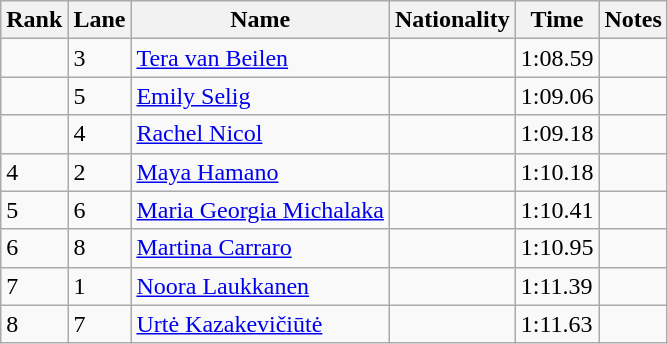<table class="wikitable">
<tr>
<th>Rank</th>
<th>Lane</th>
<th>Name</th>
<th>Nationality</th>
<th>Time</th>
<th>Notes</th>
</tr>
<tr>
<td></td>
<td>3</td>
<td><a href='#'>Tera van Beilen</a></td>
<td></td>
<td>1:08.59</td>
<td></td>
</tr>
<tr>
<td></td>
<td>5</td>
<td><a href='#'>Emily Selig</a></td>
<td></td>
<td>1:09.06</td>
<td></td>
</tr>
<tr>
<td></td>
<td>4</td>
<td><a href='#'>Rachel Nicol</a></td>
<td></td>
<td>1:09.18</td>
<td></td>
</tr>
<tr>
<td>4</td>
<td>2</td>
<td><a href='#'>Maya Hamano</a></td>
<td></td>
<td>1:10.18</td>
<td></td>
</tr>
<tr>
<td>5</td>
<td>6</td>
<td><a href='#'>Maria Georgia Michalaka</a></td>
<td></td>
<td>1:10.41</td>
<td></td>
</tr>
<tr>
<td>6</td>
<td>8</td>
<td><a href='#'>Martina Carraro</a></td>
<td></td>
<td>1:10.95</td>
<td></td>
</tr>
<tr>
<td>7</td>
<td>1</td>
<td><a href='#'>Noora Laukkanen</a></td>
<td></td>
<td>1:11.39</td>
<td></td>
</tr>
<tr>
<td>8</td>
<td>7</td>
<td><a href='#'>Urtė Kazakevičiūtė</a></td>
<td></td>
<td>1:11.63</td>
<td></td>
</tr>
</table>
